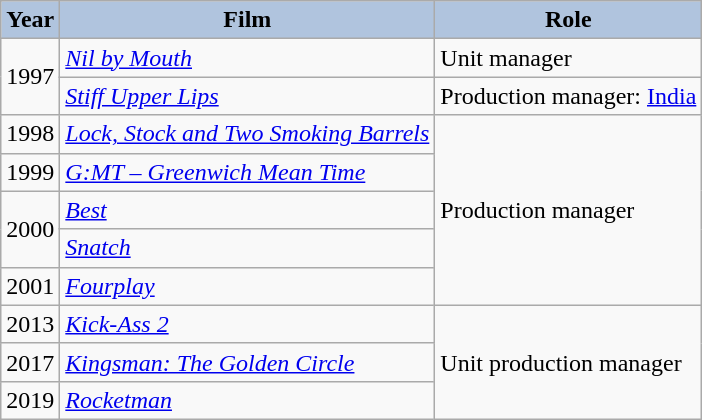<table class="wikitable" style="font-size:100%;">
<tr align="center">
<th style="background:#B0C4DE;">Year</th>
<th style="background:#B0C4DE;">Film</th>
<th style="background:#B0C4DE;">Role</th>
</tr>
<tr>
<td rowspan=2>1997</td>
<td><em><a href='#'>Nil by Mouth</a></em></td>
<td>Unit manager</td>
</tr>
<tr>
<td><em><a href='#'>Stiff Upper Lips</a></em></td>
<td>Production manager: <a href='#'>India</a></td>
</tr>
<tr>
<td>1998</td>
<td><em><a href='#'>Lock, Stock and Two Smoking Barrels</a></em></td>
<td rowspan=5>Production manager</td>
</tr>
<tr>
<td>1999</td>
<td><em><a href='#'>G:MT – Greenwich Mean Time</a></em></td>
</tr>
<tr>
<td rowspan=2>2000</td>
<td><em><a href='#'>Best</a></em></td>
</tr>
<tr>
<td><em><a href='#'>Snatch</a></em></td>
</tr>
<tr>
<td>2001</td>
<td><em><a href='#'>Fourplay</a></em></td>
</tr>
<tr>
<td>2013</td>
<td><em><a href='#'>Kick-Ass 2</a></em></td>
<td rowspan=3>Unit production manager</td>
</tr>
<tr>
<td>2017</td>
<td><em><a href='#'>Kingsman: The Golden Circle</a></em></td>
</tr>
<tr>
<td>2019</td>
<td><em><a href='#'>Rocketman</a></em></td>
</tr>
</table>
